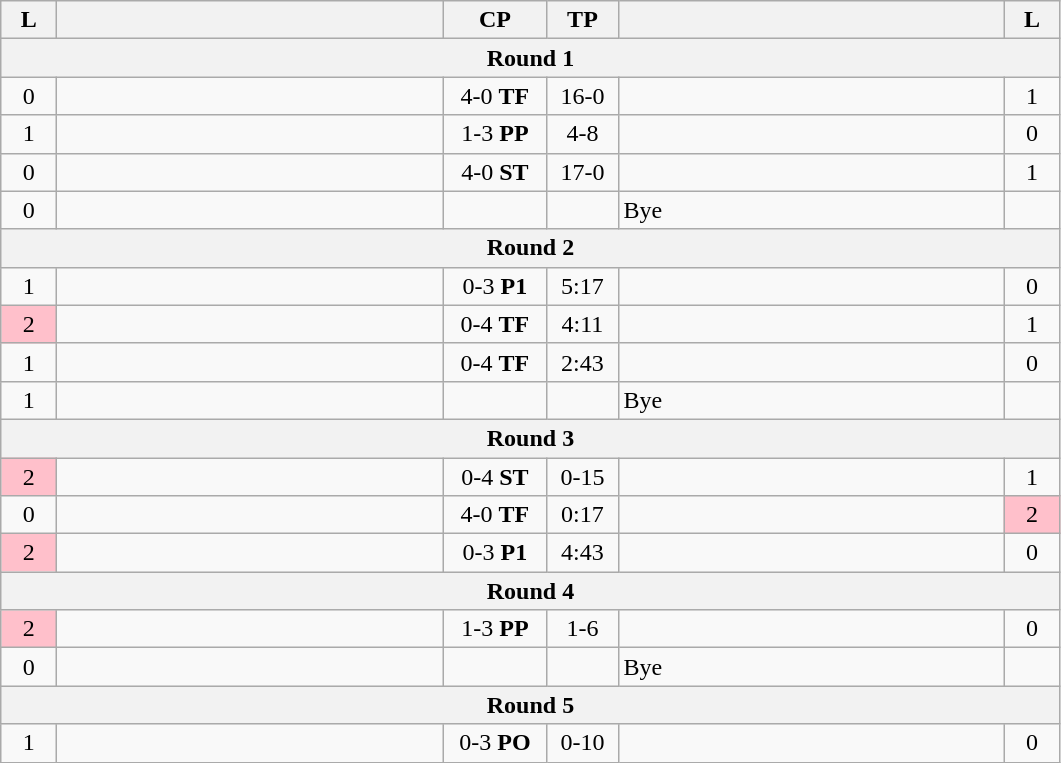<table class="wikitable" style="text-align: center;" |>
<tr>
<th width="30">L</th>
<th width="250"></th>
<th width="62">CP</th>
<th width="40">TP</th>
<th width="250"></th>
<th width="30">L</th>
</tr>
<tr>
<th colspan="7">Round 1</th>
</tr>
<tr>
<td>0</td>
<td style="text-align:left;"><strong></strong></td>
<td>4-0 <strong>TF</strong></td>
<td>16-0</td>
<td style="text-align:left;"></td>
<td>1</td>
</tr>
<tr>
<td>1</td>
<td style="text-align:left;"></td>
<td>1-3 <strong>PP</strong></td>
<td>4-8</td>
<td style="text-align:left;"><strong></strong></td>
<td>0</td>
</tr>
<tr>
<td>0</td>
<td style="text-align:left;"><strong></strong></td>
<td>4-0 <strong>ST</strong></td>
<td>17-0</td>
<td style="text-align:left;"></td>
<td>1</td>
</tr>
<tr>
<td>0</td>
<td style="text-align:left;"><strong></strong></td>
<td></td>
<td></td>
<td style="text-align:left;">Bye</td>
<td></td>
</tr>
<tr>
<th colspan="7">Round 2</th>
</tr>
<tr>
<td>1</td>
<td style="text-align:left;"></td>
<td>0-3 <strong>P1</strong></td>
<td>5:17</td>
<td style="text-align:left;"><strong></strong></td>
<td>0</td>
</tr>
<tr>
<td bgcolor=pink>2</td>
<td style="text-align:left;"></td>
<td>0-4 <strong>TF</strong></td>
<td>4:11</td>
<td style="text-align:left;"><strong></strong></td>
<td>1</td>
</tr>
<tr>
<td>1</td>
<td style="text-align:left;"></td>
<td>0-4 <strong>TF</strong></td>
<td>2:43</td>
<td style="text-align:left;"><strong></strong></td>
<td>0</td>
</tr>
<tr>
<td>1</td>
<td style="text-align:left;"><strong></strong></td>
<td></td>
<td></td>
<td style="text-align:left;">Bye</td>
<td></td>
</tr>
<tr>
<th colspan="7">Round 3</th>
</tr>
<tr>
<td bgcolor=pink>2</td>
<td style="text-align:left;"></td>
<td>0-4 <strong>ST</strong></td>
<td>0-15</td>
<td style="text-align:left;"><strong></strong></td>
<td>1</td>
</tr>
<tr>
<td>0</td>
<td style="text-align:left;"><strong></strong></td>
<td>4-0 <strong>TF</strong></td>
<td>0:17</td>
<td style="text-align:left;"></td>
<td bgcolor=pink>2</td>
</tr>
<tr>
<td bgcolor=pink>2</td>
<td style="text-align:left;"></td>
<td>0-3 <strong>P1</strong></td>
<td>4:43</td>
<td style="text-align:left;"><strong></strong></td>
<td>0</td>
</tr>
<tr>
<th colspan="7">Round 4</th>
</tr>
<tr>
<td bgcolor=pink>2</td>
<td style="text-align:left;"></td>
<td>1-3 <strong>PP</strong></td>
<td>1-6</td>
<td style="text-align:left;"><strong></strong></td>
<td>0</td>
</tr>
<tr>
<td>0</td>
<td style="text-align:left;"><strong></strong></td>
<td></td>
<td></td>
<td style="text-align:left;">Bye</td>
<td></td>
</tr>
<tr>
<th colspan="7">Round 5</th>
</tr>
<tr>
<td>1</td>
<td style="text-align:left;"></td>
<td>0-3 <strong>PO</strong></td>
<td>0-10</td>
<td style="text-align:left;"><strong></strong></td>
<td>0</td>
</tr>
</table>
